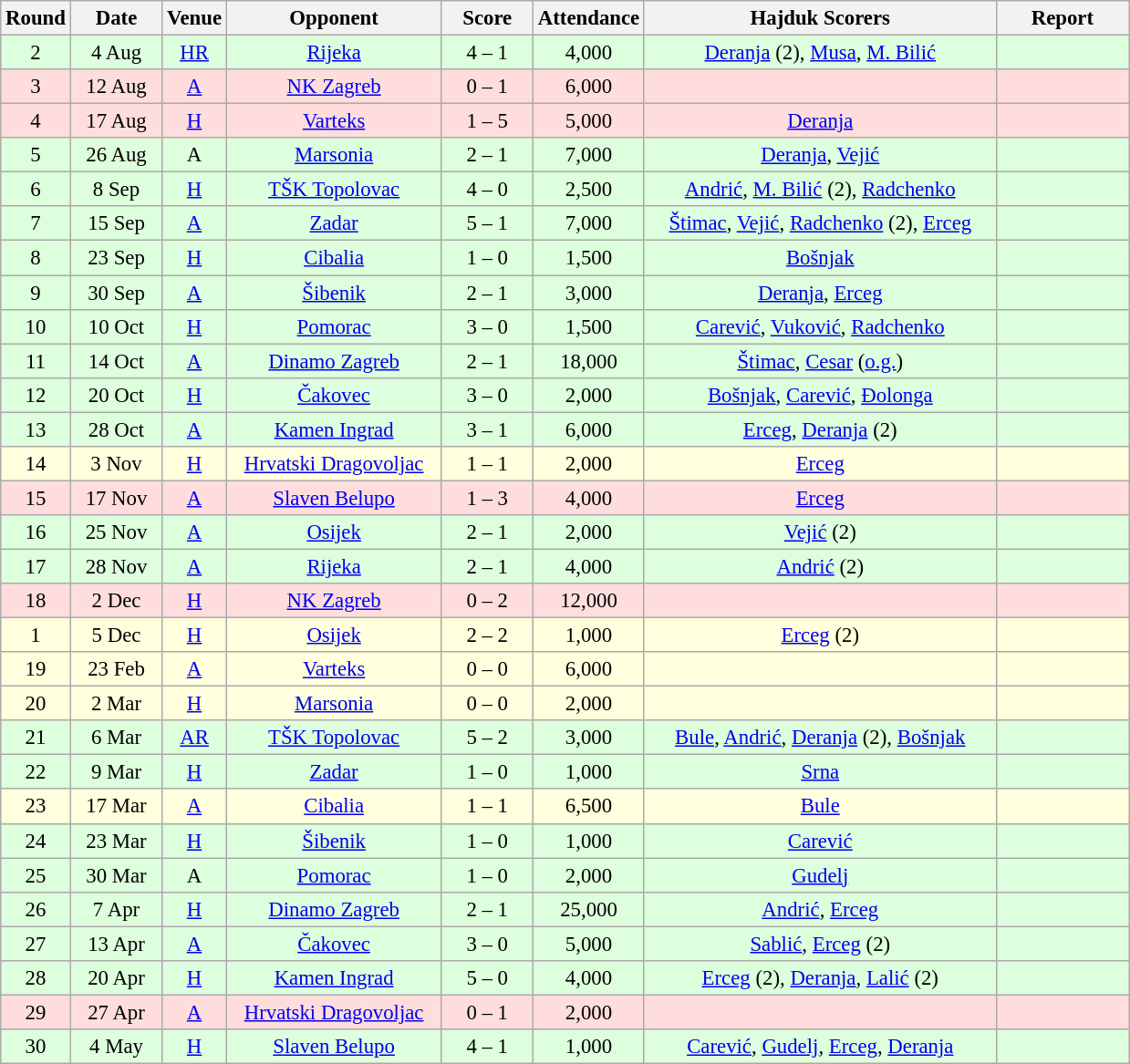<table class="wikitable sortable" style="text-align: center; font-size:95%;">
<tr>
<th width="30">Round</th>
<th width="60">Date</th>
<th width="20">Venue</th>
<th width="150">Opponent</th>
<th width="60">Score</th>
<th width="40">Attendance</th>
<th width="250">Hajduk Scorers</th>
<th width="90" class="unsortable">Report</th>
</tr>
<tr bgcolor="#ddffdd">
<td>2</td>
<td>4 Aug</td>
<td><a href='#'>HR</a></td>
<td><a href='#'>Rijeka</a></td>
<td>4 – 1</td>
<td>4,000</td>
<td><a href='#'>Deranja</a> (2), <a href='#'>Musa</a>, <a href='#'>M. Bilić</a></td>
<td></td>
</tr>
<tr bgcolor="#ffdddd">
<td>3</td>
<td>12 Aug</td>
<td><a href='#'>A</a></td>
<td><a href='#'>NK Zagreb</a></td>
<td>0 – 1</td>
<td>6,000</td>
<td></td>
<td></td>
</tr>
<tr bgcolor="#ffdddd">
<td>4</td>
<td>17 Aug</td>
<td><a href='#'>H</a></td>
<td><a href='#'>Varteks</a></td>
<td>1 – 5</td>
<td>5,000</td>
<td><a href='#'>Deranja</a></td>
<td></td>
</tr>
<tr bgcolor="#ddffdd">
<td>5</td>
<td>26 Aug</td>
<td>A</td>
<td><a href='#'>Marsonia</a></td>
<td>2 – 1</td>
<td>7,000</td>
<td><a href='#'>Deranja</a>, <a href='#'>Vejić</a></td>
<td></td>
</tr>
<tr bgcolor="#ddffdd">
<td>6</td>
<td>8 Sep</td>
<td><a href='#'>H</a></td>
<td><a href='#'>TŠK Topolovac</a></td>
<td>4 – 0</td>
<td>2,500</td>
<td><a href='#'>Andrić</a>, <a href='#'>M. Bilić</a> (2), <a href='#'>Radchenko</a></td>
<td></td>
</tr>
<tr bgcolor="#ddffdd">
<td>7</td>
<td>15 Sep</td>
<td><a href='#'>A</a></td>
<td><a href='#'>Zadar</a></td>
<td>5 – 1</td>
<td>7,000</td>
<td><a href='#'>Štimac</a>, <a href='#'>Vejić</a>, <a href='#'>Radchenko</a> (2), <a href='#'>Erceg</a></td>
<td></td>
</tr>
<tr bgcolor="#ddffdd">
<td>8</td>
<td>23 Sep</td>
<td><a href='#'>H</a></td>
<td><a href='#'>Cibalia</a></td>
<td>1 – 0</td>
<td>1,500</td>
<td><a href='#'>Bošnjak</a></td>
<td></td>
</tr>
<tr bgcolor="#ddffdd">
<td>9</td>
<td>30 Sep</td>
<td><a href='#'>A</a></td>
<td><a href='#'>Šibenik</a></td>
<td>2 – 1</td>
<td>3,000</td>
<td><a href='#'>Deranja</a>, <a href='#'>Erceg</a></td>
<td></td>
</tr>
<tr bgcolor="#ddffdd">
<td>10</td>
<td>10 Oct</td>
<td><a href='#'>H</a></td>
<td><a href='#'>Pomorac</a></td>
<td>3 – 0</td>
<td>1,500</td>
<td><a href='#'>Carević</a>, <a href='#'>Vuković</a>, <a href='#'>Radchenko</a></td>
<td></td>
</tr>
<tr bgcolor="#ddffdd">
<td>11</td>
<td>14 Oct</td>
<td><a href='#'>A</a></td>
<td><a href='#'>Dinamo Zagreb</a></td>
<td>2 – 1</td>
<td>18,000</td>
<td><a href='#'>Štimac</a>, <a href='#'>Cesar</a> (<a href='#'>o.g.</a>)</td>
<td></td>
</tr>
<tr bgcolor="#ddffdd">
<td>12</td>
<td>20 Oct</td>
<td><a href='#'>H</a></td>
<td><a href='#'>Čakovec</a></td>
<td>3 – 0</td>
<td>2,000</td>
<td><a href='#'>Bošnjak</a>, <a href='#'>Carević</a>, <a href='#'>Đolonga</a></td>
<td></td>
</tr>
<tr bgcolor="#ddffdd">
<td>13</td>
<td>28 Oct</td>
<td><a href='#'>A</a></td>
<td><a href='#'>Kamen Ingrad</a></td>
<td>3 – 1</td>
<td>6,000</td>
<td><a href='#'>Erceg</a>, <a href='#'>Deranja</a> (2)</td>
<td></td>
</tr>
<tr bgcolor="#ffffdd">
<td>14</td>
<td>3 Nov</td>
<td><a href='#'>H</a></td>
<td><a href='#'>Hrvatski Dragovoljac</a></td>
<td>1 – 1</td>
<td>2,000</td>
<td><a href='#'>Erceg</a></td>
<td></td>
</tr>
<tr bgcolor="#ffdddd">
<td>15</td>
<td>17 Nov</td>
<td><a href='#'>A</a></td>
<td><a href='#'>Slaven Belupo</a></td>
<td>1 – 3</td>
<td>4,000</td>
<td><a href='#'>Erceg</a></td>
<td></td>
</tr>
<tr bgcolor="#ddffdd">
<td>16</td>
<td>25 Nov</td>
<td><a href='#'>A</a></td>
<td><a href='#'>Osijek</a></td>
<td>2 – 1</td>
<td>2,000</td>
<td><a href='#'>Vejić</a> (2)</td>
<td></td>
</tr>
<tr bgcolor="#ddffdd">
<td>17</td>
<td>28 Nov</td>
<td><a href='#'>A</a></td>
<td><a href='#'>Rijeka</a></td>
<td>2 – 1</td>
<td>4,000</td>
<td><a href='#'>Andrić</a> (2)</td>
<td></td>
</tr>
<tr bgcolor="#ffdddd">
<td>18</td>
<td>2 Dec</td>
<td><a href='#'>H</a></td>
<td><a href='#'>NK Zagreb</a></td>
<td>0 – 2</td>
<td>12,000</td>
<td></td>
<td></td>
</tr>
<tr bgcolor="#ffffdd">
<td>1</td>
<td>5 Dec</td>
<td><a href='#'>H</a></td>
<td><a href='#'>Osijek</a></td>
<td>2 – 2</td>
<td>1,000</td>
<td><a href='#'>Erceg</a> (2)</td>
<td></td>
</tr>
<tr bgcolor="#ffffdd">
<td>19</td>
<td>23 Feb</td>
<td><a href='#'>A</a></td>
<td><a href='#'>Varteks</a></td>
<td>0 – 0</td>
<td>6,000</td>
<td></td>
<td></td>
</tr>
<tr bgcolor="#ffffdd">
<td>20</td>
<td>2 Mar</td>
<td><a href='#'>H</a></td>
<td><a href='#'>Marsonia</a></td>
<td>0 – 0</td>
<td>2,000</td>
<td></td>
<td></td>
</tr>
<tr bgcolor="#ddffdd">
<td>21</td>
<td>6 Mar</td>
<td><a href='#'>AR</a></td>
<td><a href='#'>TŠK Topolovac</a></td>
<td>5 – 2</td>
<td>3,000</td>
<td><a href='#'>Bule</a>, <a href='#'>Andrić</a>, <a href='#'>Deranja</a> (2), <a href='#'>Bošnjak</a></td>
<td></td>
</tr>
<tr bgcolor="#ddffdd">
<td>22</td>
<td>9 Mar</td>
<td><a href='#'>H</a></td>
<td><a href='#'>Zadar</a></td>
<td>1 – 0</td>
<td>1,000</td>
<td><a href='#'>Srna</a></td>
<td></td>
</tr>
<tr bgcolor="#ffffdd">
<td>23</td>
<td>17 Mar</td>
<td><a href='#'>A</a></td>
<td><a href='#'>Cibalia</a></td>
<td>1 – 1</td>
<td>6,500</td>
<td><a href='#'>Bule</a></td>
<td></td>
</tr>
<tr bgcolor="#ddffdd">
<td>24</td>
<td>23 Mar</td>
<td><a href='#'>H</a></td>
<td><a href='#'>Šibenik</a></td>
<td>1 – 0</td>
<td>1,000</td>
<td><a href='#'>Carević</a></td>
<td></td>
</tr>
<tr bgcolor="#ddffdd">
<td>25</td>
<td>30 Mar</td>
<td>A</td>
<td><a href='#'>Pomorac</a></td>
<td>1 – 0</td>
<td>2,000</td>
<td><a href='#'>Gudelj</a></td>
<td></td>
</tr>
<tr bgcolor="#ddffdd">
<td>26</td>
<td>7 Apr</td>
<td><a href='#'>H</a></td>
<td><a href='#'>Dinamo Zagreb</a></td>
<td>2 – 1</td>
<td>25,000</td>
<td><a href='#'>Andrić</a>, <a href='#'>Erceg</a></td>
<td></td>
</tr>
<tr bgcolor="#ddffdd">
<td>27</td>
<td>13 Apr</td>
<td><a href='#'>A</a></td>
<td><a href='#'>Čakovec</a></td>
<td>3 – 0</td>
<td>5,000</td>
<td><a href='#'>Sablić</a>, <a href='#'>Erceg</a> (2)</td>
<td></td>
</tr>
<tr bgcolor="#ddffdd">
<td>28</td>
<td>20 Apr</td>
<td><a href='#'>H</a></td>
<td><a href='#'>Kamen Ingrad</a></td>
<td>5 – 0</td>
<td>4,000</td>
<td><a href='#'>Erceg</a> (2), <a href='#'>Deranja</a>, <a href='#'>Lalić</a> (2)</td>
<td></td>
</tr>
<tr bgcolor="#ffdddd">
<td>29</td>
<td>27 Apr</td>
<td><a href='#'>A</a></td>
<td><a href='#'>Hrvatski Dragovoljac</a></td>
<td>0 – 1</td>
<td>2,000</td>
<td></td>
<td></td>
</tr>
<tr bgcolor="#ddffdd">
<td>30</td>
<td>4 May</td>
<td><a href='#'>H</a></td>
<td><a href='#'>Slaven Belupo</a></td>
<td>4 – 1</td>
<td>1,000</td>
<td><a href='#'>Carević</a>, <a href='#'>Gudelj</a>, <a href='#'>Erceg</a>, <a href='#'>Deranja</a></td>
<td></td>
</tr>
</table>
